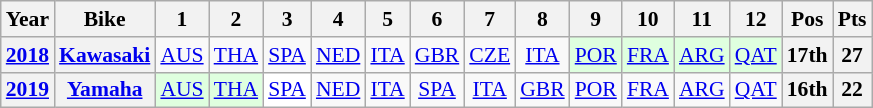<table class="wikitable" style="text-align:center; font-size:90%">
<tr>
<th>Year</th>
<th>Bike</th>
<th>1</th>
<th>2</th>
<th>3</th>
<th>4</th>
<th>5</th>
<th>6</th>
<th>7</th>
<th>8</th>
<th>9</th>
<th>10</th>
<th>11</th>
<th>12</th>
<th>Pos</th>
<th>Pts</th>
</tr>
<tr>
<th><a href='#'>2018</a></th>
<th><a href='#'>Kawasaki</a></th>
<td><a href='#'>AUS</a></td>
<td><a href='#'>THA</a></td>
<td><a href='#'>SPA</a></td>
<td><a href='#'>NED</a></td>
<td><a href='#'>ITA</a></td>
<td><a href='#'>GBR</a></td>
<td><a href='#'>CZE</a></td>
<td><a href='#'>ITA</a></td>
<td style="background:#DFFFDF;"><a href='#'>POR</a><br></td>
<td style="background:#DFFFDF"><a href='#'>FRA</a><br></td>
<td style="background:#DFFFDF"><a href='#'>ARG</a><br></td>
<td style="background:#DFFFDF;"><a href='#'>QAT</a><br></td>
<th>17th</th>
<th>27</th>
</tr>
<tr>
<th><a href='#'>2019</a></th>
<th><a href='#'>Yamaha</a></th>
<td style="background:#DFFFDF;"><a href='#'>AUS</a><br></td>
<td style="background:#DFFFDF;"><a href='#'>THA</a><br></td>
<td style="background:#ffffff;"><a href='#'>SPA</a><br></td>
<td><a href='#'>NED</a></td>
<td><a href='#'>ITA</a></td>
<td><a href='#'>SPA</a></td>
<td><a href='#'>ITA</a></td>
<td><a href='#'>GBR</a></td>
<td><a href='#'>POR</a></td>
<td><a href='#'>FRA</a></td>
<td><a href='#'>ARG</a></td>
<td><a href='#'>QAT</a></td>
<th>16th</th>
<th>22</th>
</tr>
</table>
